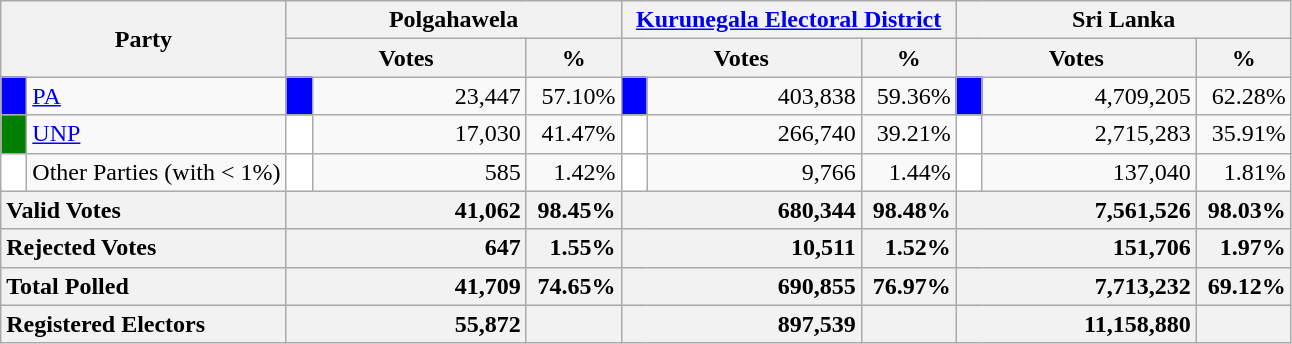<table class="wikitable">
<tr>
<th colspan="2" width="144px"rowspan="2">Party</th>
<th colspan="3" width="216px">Polgahawela</th>
<th colspan="3" width="216px"><a href='#'>Kurunegala Electoral District</a></th>
<th colspan="3" width="216px">Sri Lanka</th>
</tr>
<tr>
<th colspan="2" width="144px">Votes</th>
<th>%</th>
<th colspan="2" width="144px">Votes</th>
<th>%</th>
<th colspan="2" width="144px">Votes</th>
<th>%</th>
</tr>
<tr>
<td style="background-color:blue;" width="10px"></td>
<td style="text-align:left;"><a href='#'>PA</a></td>
<td style="background-color:blue;" width="10px"></td>
<td style="text-align:right;">23,447</td>
<td style="text-align:right;">57.10%</td>
<td style="background-color:blue;" width="10px"></td>
<td style="text-align:right;">403,838</td>
<td style="text-align:right;">59.36%</td>
<td style="background-color:blue;" width="10px"></td>
<td style="text-align:right;">4,709,205</td>
<td style="text-align:right;">62.28%</td>
</tr>
<tr>
<td style="background-color:green;" width="10px"></td>
<td style="text-align:left;"><a href='#'>UNP</a></td>
<td style="background-color:white;" width="10px"></td>
<td style="text-align:right;">17,030</td>
<td style="text-align:right;">41.47%</td>
<td style="background-color:white;" width="10px"></td>
<td style="text-align:right;">266,740</td>
<td style="text-align:right;">39.21%</td>
<td style="background-color:white;" width="10px"></td>
<td style="text-align:right;">2,715,283</td>
<td style="text-align:right;">35.91%</td>
</tr>
<tr>
<td style="background-color:white;" width="10px"></td>
<td style="text-align:left;">Other Parties (with < 1%)</td>
<td style="background-color:white;" width="10px"></td>
<td style="text-align:right;">585</td>
<td style="text-align:right;">1.42%</td>
<td style="background-color:white;" width="10px"></td>
<td style="text-align:right;">9,766</td>
<td style="text-align:right;">1.44%</td>
<td style="background-color:white;" width="10px"></td>
<td style="text-align:right;">137,040</td>
<td style="text-align:right;">1.81%</td>
</tr>
<tr>
<th colspan="2" width="144px"style="text-align:left;">Valid Votes</th>
<th style="text-align:right;"colspan="2" width="144px">41,062</th>
<th style="text-align:right;">98.45%</th>
<th style="text-align:right;"colspan="2" width="144px">680,344</th>
<th style="text-align:right;">98.48%</th>
<th style="text-align:right;"colspan="2" width="144px">7,561,526</th>
<th style="text-align:right;">98.03%</th>
</tr>
<tr>
<th colspan="2" width="144px"style="text-align:left;">Rejected Votes</th>
<th style="text-align:right;"colspan="2" width="144px">647</th>
<th style="text-align:right;">1.55%</th>
<th style="text-align:right;"colspan="2" width="144px">10,511</th>
<th style="text-align:right;">1.52%</th>
<th style="text-align:right;"colspan="2" width="144px">151,706</th>
<th style="text-align:right;">1.97%</th>
</tr>
<tr>
<th colspan="2" width="144px"style="text-align:left;">Total Polled</th>
<th style="text-align:right;"colspan="2" width="144px">41,709</th>
<th style="text-align:right;">74.65%</th>
<th style="text-align:right;"colspan="2" width="144px">690,855</th>
<th style="text-align:right;">76.97%</th>
<th style="text-align:right;"colspan="2" width="144px">7,713,232</th>
<th style="text-align:right;">69.12%</th>
</tr>
<tr>
<th colspan="2" width="144px"style="text-align:left;">Registered Electors</th>
<th style="text-align:right;"colspan="2" width="144px">55,872</th>
<th></th>
<th style="text-align:right;"colspan="2" width="144px">897,539</th>
<th></th>
<th style="text-align:right;"colspan="2" width="144px">11,158,880</th>
<th></th>
</tr>
</table>
